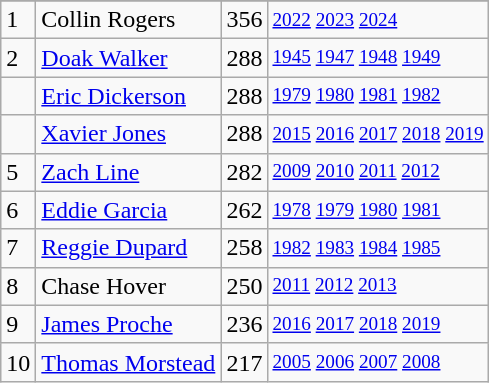<table class="wikitable">
<tr>
</tr>
<tr>
<td>1</td>
<td>Collin Rogers</td>
<td><abbr>356</abbr></td>
<td style="font-size:80%;"><a href='#'>2022</a> <a href='#'>2023</a> <a href='#'>2024</a></td>
</tr>
<tr>
<td>2</td>
<td><a href='#'>Doak Walker</a></td>
<td><abbr>288</abbr></td>
<td style="font-size:80%;"><a href='#'>1945</a> <a href='#'>1947</a> <a href='#'>1948</a> <a href='#'>1949</a></td>
</tr>
<tr>
<td></td>
<td><a href='#'>Eric Dickerson</a></td>
<td><abbr>288</abbr></td>
<td style="font-size:80%;"><a href='#'>1979</a> <a href='#'>1980</a> <a href='#'>1981</a> <a href='#'>1982</a></td>
</tr>
<tr>
<td></td>
<td><a href='#'>Xavier Jones</a></td>
<td><abbr>288</abbr></td>
<td style="font-size:80%;"><a href='#'>2015</a> <a href='#'>2016</a> <a href='#'>2017</a> <a href='#'>2018</a> <a href='#'>2019</a></td>
</tr>
<tr>
<td>5</td>
<td><a href='#'>Zach Line</a></td>
<td><abbr>282</abbr></td>
<td style="font-size:80%;"><a href='#'>2009</a> <a href='#'>2010</a> <a href='#'>2011</a> <a href='#'>2012</a></td>
</tr>
<tr>
<td>6</td>
<td><a href='#'>Eddie Garcia</a></td>
<td><abbr>262</abbr></td>
<td style="font-size:80%;"><a href='#'>1978</a> <a href='#'>1979</a> <a href='#'>1980</a> <a href='#'>1981</a></td>
</tr>
<tr>
<td>7</td>
<td><a href='#'>Reggie Dupard</a></td>
<td><abbr>258</abbr></td>
<td style="font-size:80%;"><a href='#'>1982</a> <a href='#'>1983</a> <a href='#'>1984</a> <a href='#'>1985</a></td>
</tr>
<tr>
<td>8</td>
<td>Chase Hover</td>
<td><abbr>250</abbr></td>
<td style="font-size:80%;"><a href='#'>2011</a> <a href='#'>2012</a> <a href='#'>2013</a></td>
</tr>
<tr>
<td>9</td>
<td><a href='#'>James Proche</a></td>
<td><abbr>236</abbr></td>
<td style="font-size:80%;"><a href='#'>2016</a> <a href='#'>2017</a> <a href='#'>2018</a> <a href='#'>2019</a></td>
</tr>
<tr>
<td>10</td>
<td><a href='#'>Thomas Morstead</a></td>
<td><abbr>217</abbr></td>
<td style="font-size:80%;"><a href='#'>2005</a> <a href='#'>2006</a> <a href='#'>2007</a> <a href='#'>2008</a></td>
</tr>
</table>
